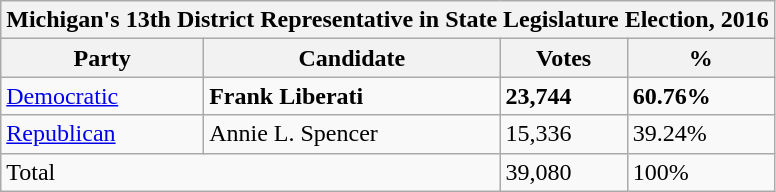<table class="wikitable">
<tr>
<th colspan="4">Michigan's 13th District Representative in State Legislature Election, 2016</th>
</tr>
<tr>
<th>Party</th>
<th>Candidate</th>
<th>Votes</th>
<th>%</th>
</tr>
<tr>
<td><a href='#'>Democratic</a></td>
<td><strong>Frank Liberati</strong></td>
<td><strong>23,744</strong></td>
<td><strong>60.76%</strong></td>
</tr>
<tr>
<td><a href='#'>Republican</a></td>
<td>Annie L. Spencer</td>
<td>15,336</td>
<td>39.24%</td>
</tr>
<tr>
<td colspan="2">Total</td>
<td>39,080</td>
<td>100%</td>
</tr>
</table>
